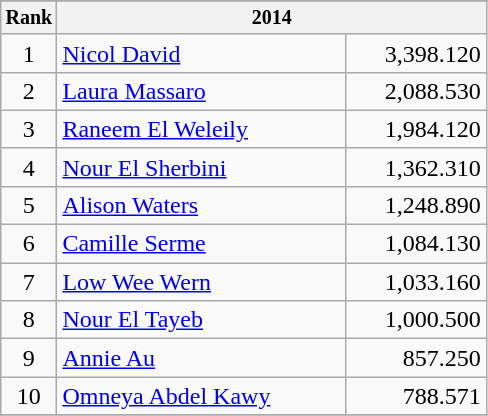<table class=wikitable style=text-align:center;>
<tr>
</tr>
<tr style="font-size:10pt;font-weight:bold">
<th>Rank</th>
<th colspan=2 width="280">2014</th>
</tr>
<tr>
<td>1</td>
<td align=left> <a href='#'>Nicol David</a></td>
<td align=right>3,398.120</td>
</tr>
<tr>
<td>2</td>
<td align=left> <a href='#'>Laura Massaro</a></td>
<td align=right>2,088.530</td>
</tr>
<tr>
<td>3</td>
<td align=left> <a href='#'>Raneem El Weleily</a></td>
<td align=right>1,984.120</td>
</tr>
<tr>
<td>4</td>
<td align=left> <a href='#'>Nour El Sherbini</a></td>
<td align=right>1,362.310</td>
</tr>
<tr>
<td>5</td>
<td align=left> <a href='#'>Alison Waters</a></td>
<td align=right>1,248.890</td>
</tr>
<tr>
<td>6</td>
<td align=left> <a href='#'>Camille Serme</a></td>
<td align=right>1,084.130</td>
</tr>
<tr>
<td>7</td>
<td align=left> <a href='#'>Low Wee Wern</a></td>
<td align=right>1,033.160</td>
</tr>
<tr>
<td>8</td>
<td align=left> <a href='#'>Nour El Tayeb</a></td>
<td align=right>1,000.500</td>
</tr>
<tr>
<td>9</td>
<td align=left> <a href='#'>Annie Au</a></td>
<td align=right>857.250</td>
</tr>
<tr>
<td>10</td>
<td align=left> <a href='#'>Omneya Abdel Kawy</a></td>
<td align=right>788.571</td>
</tr>
<tr>
</tr>
</table>
